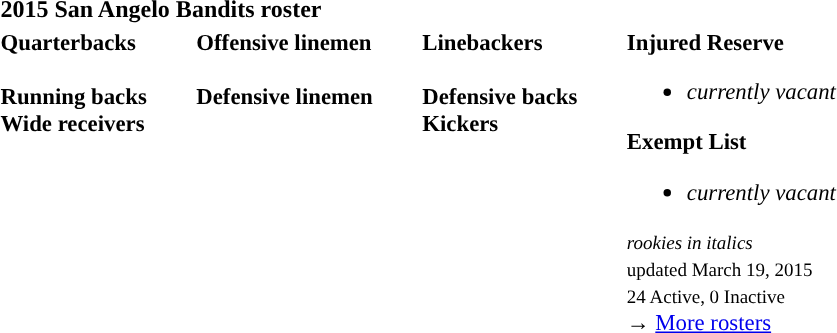<table class="toccolours" style="text-align: left;">
<tr>
<th colspan=7><strong>2015 San Angelo Bandits roster</strong></th>
</tr>
<tr>
<td style="font-size: 95%;vertical-align:top;"><strong>Quarterbacks</strong><br>
<br><strong>Running backs</strong>
<br><strong>Wide receivers</strong>







</td>
<td style="width: 25px;"></td>
<td style="font-size: 95%;vertical-align:top;"><strong>Offensive linemen</strong><br>


<br><strong>Defensive linemen</strong>


</td>
<td style="width: 25px;"></td>
<td style="font-size: 95%;vertical-align:top;"><strong>Linebackers</strong><br><br><strong>Defensive backs</strong>



<br><strong>Kickers</strong>
</td>
<td style="width: 25px;"></td>
<td style="font-size: 95%;vertical-align:top;"><strong>Injured Reserve</strong><br><ul><li><em>currently vacant</em></li></ul><strong>Exempt List</strong><ul><li><em>currently vacant</em></li></ul><small><em>rookies in italics</em><br> updated March 19, 2015</small><br>
<small>24 Active, 0 Inactive</small><br>→ <a href='#'>More rosters</a></td>
</tr>
<tr>
</tr>
</table>
